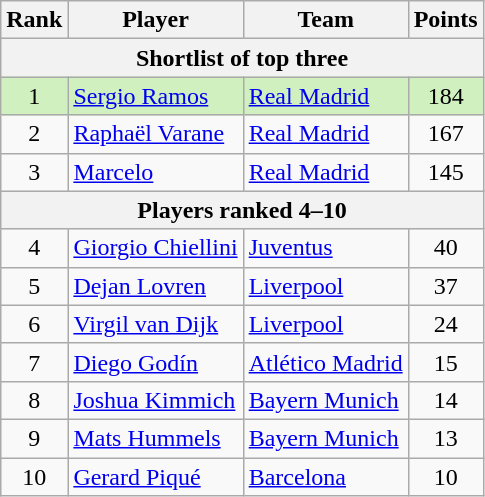<table class="wikitable" style="text-align:center">
<tr>
<th>Rank</th>
<th>Player</th>
<th>Team</th>
<th>Points</th>
</tr>
<tr>
<th colspan=4>Shortlist of top three</th>
</tr>
<tr bgcolor="#D0F0C0">
<td>1</td>
<td align=left> <a href='#'>Sergio Ramos</a></td>
<td align=left> <a href='#'>Real Madrid</a></td>
<td>184</td>
</tr>
<tr>
<td>2</td>
<td align=left> <a href='#'>Raphaël Varane</a></td>
<td align=left> <a href='#'>Real Madrid</a></td>
<td>167</td>
</tr>
<tr>
<td>3</td>
<td align=left> <a href='#'>Marcelo</a></td>
<td align=left> <a href='#'>Real Madrid</a></td>
<td>145</td>
</tr>
<tr>
<th colspan=4>Players ranked 4–10</th>
</tr>
<tr>
<td>4</td>
<td align=left> <a href='#'>Giorgio Chiellini</a></td>
<td align=left> <a href='#'>Juventus</a></td>
<td>40</td>
</tr>
<tr>
<td>5</td>
<td align=left> <a href='#'>Dejan Lovren</a></td>
<td align=left> <a href='#'>Liverpool</a></td>
<td>37</td>
</tr>
<tr>
<td>6</td>
<td align=left> <a href='#'>Virgil van Dijk</a></td>
<td align=left> <a href='#'>Liverpool</a></td>
<td>24</td>
</tr>
<tr>
<td>7</td>
<td align=left> <a href='#'>Diego Godín</a></td>
<td align=left> <a href='#'>Atlético Madrid</a></td>
<td>15</td>
</tr>
<tr>
<td>8</td>
<td align=left> <a href='#'>Joshua Kimmich</a></td>
<td align=left> <a href='#'>Bayern Munich</a></td>
<td>14</td>
</tr>
<tr>
<td>9</td>
<td align=left> <a href='#'>Mats Hummels</a></td>
<td align=left> <a href='#'>Bayern Munich</a></td>
<td>13</td>
</tr>
<tr>
<td>10</td>
<td align=left> <a href='#'>Gerard Piqué</a></td>
<td align=left> <a href='#'>Barcelona</a></td>
<td>10</td>
</tr>
</table>
